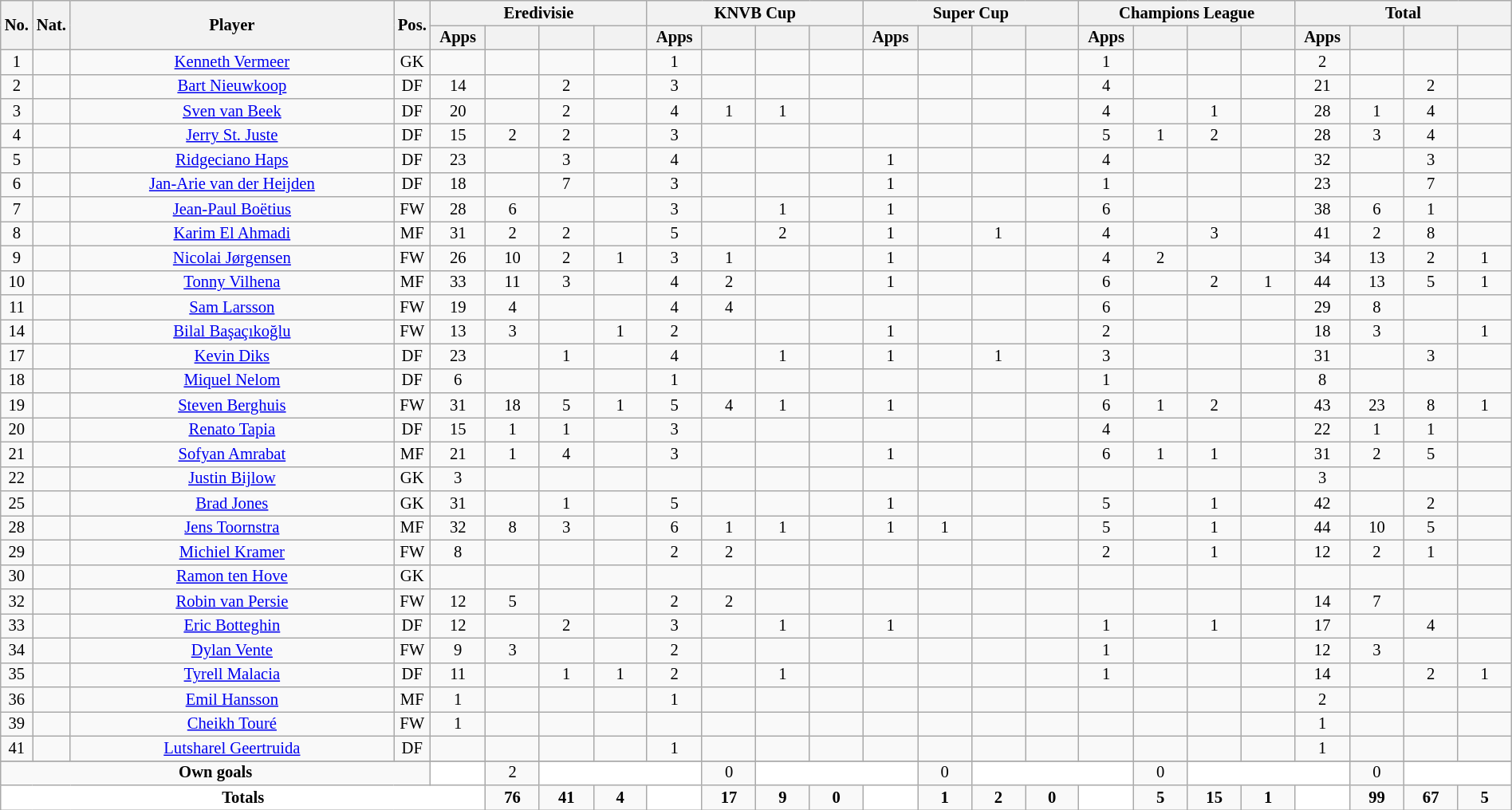<table class="wikitable sortable alternance"  style="font-size:86%; text-align:center; line-height:14px; width:100%;">
<tr>
<th rowspan="2" style="width:10px;"><strong>No.</strong></th>
<th rowspan="2" style="width:10px;"><strong>Nat.</strong></th>
<th rowspan="2" scope="col" style="width:275px;"><strong>Player</strong></th>
<th rowspan="2" style="width:10px;"><strong>Pos.</strong></th>
<th colspan="4"><strong>Eredivisie</strong></th>
<th colspan="4"><strong>KNVB Cup</strong></th>
<th colspan="4"><strong>Super Cup</strong></th>
<th colspan="4"><strong>Champions League</strong></th>
<th colspan="4"><strong>Total</strong></th>
</tr>
<tr style="text-align:center;">
<th width=40><strong>Apps</strong></th>
<th width=40></th>
<th width=40></th>
<th width=40></th>
<th width=40><strong>Apps</strong></th>
<th width=40></th>
<th width=40></th>
<th width=40></th>
<th width=40><strong>Apps</strong></th>
<th width=40></th>
<th width=40></th>
<th width=40></th>
<th width=40><strong>Apps</strong></th>
<th width=40></th>
<th width=40></th>
<th width=40></th>
<th width=40><strong>Apps</strong></th>
<th width=40></th>
<th width=40></th>
<th width=40></th>
</tr>
<tr>
<td>1</td>
<td></td>
<td><a href='#'>Kenneth Vermeer</a></td>
<td>GK</td>
<td></td>
<td></td>
<td></td>
<td></td>
<td>1</td>
<td></td>
<td></td>
<td></td>
<td></td>
<td></td>
<td></td>
<td></td>
<td>1</td>
<td></td>
<td></td>
<td></td>
<td>2</td>
<td></td>
<td></td>
<td></td>
</tr>
<tr>
<td>2</td>
<td></td>
<td><a href='#'>Bart Nieuwkoop</a></td>
<td>DF</td>
<td>14</td>
<td></td>
<td>2</td>
<td></td>
<td>3</td>
<td></td>
<td></td>
<td></td>
<td></td>
<td></td>
<td></td>
<td></td>
<td>4</td>
<td></td>
<td></td>
<td></td>
<td>21</td>
<td></td>
<td>2</td>
<td></td>
</tr>
<tr>
<td>3</td>
<td></td>
<td><a href='#'>Sven van Beek</a></td>
<td>DF</td>
<td>20</td>
<td></td>
<td>2</td>
<td></td>
<td>4</td>
<td>1</td>
<td>1</td>
<td></td>
<td></td>
<td></td>
<td></td>
<td></td>
<td>4</td>
<td></td>
<td>1</td>
<td></td>
<td>28</td>
<td>1</td>
<td>4</td>
<td></td>
</tr>
<tr>
<td>4</td>
<td></td>
<td><a href='#'>Jerry St. Juste</a></td>
<td>DF</td>
<td>15</td>
<td>2</td>
<td>2</td>
<td></td>
<td>3</td>
<td></td>
<td></td>
<td></td>
<td></td>
<td></td>
<td></td>
<td></td>
<td>5</td>
<td>1</td>
<td>2</td>
<td></td>
<td>28</td>
<td>3</td>
<td>4</td>
<td></td>
</tr>
<tr>
<td>5</td>
<td></td>
<td><a href='#'>Ridgeciano Haps</a></td>
<td>DF</td>
<td>23</td>
<td></td>
<td>3</td>
<td></td>
<td>4</td>
<td></td>
<td></td>
<td></td>
<td>1</td>
<td></td>
<td></td>
<td></td>
<td>4</td>
<td></td>
<td></td>
<td></td>
<td>32</td>
<td></td>
<td>3</td>
<td></td>
</tr>
<tr>
<td>6</td>
<td></td>
<td><a href='#'>Jan-Arie van der Heijden</a></td>
<td>DF</td>
<td>18</td>
<td></td>
<td>7</td>
<td></td>
<td>3</td>
<td></td>
<td></td>
<td></td>
<td>1</td>
<td></td>
<td></td>
<td></td>
<td>1</td>
<td></td>
<td></td>
<td></td>
<td>23</td>
<td></td>
<td>7</td>
<td></td>
</tr>
<tr>
<td>7</td>
<td></td>
<td><a href='#'>Jean-Paul Boëtius</a></td>
<td>FW</td>
<td>28</td>
<td>6</td>
<td></td>
<td></td>
<td>3</td>
<td></td>
<td>1</td>
<td></td>
<td>1</td>
<td></td>
<td></td>
<td></td>
<td>6</td>
<td></td>
<td></td>
<td></td>
<td>38</td>
<td>6</td>
<td>1</td>
<td></td>
</tr>
<tr>
<td>8</td>
<td></td>
<td><a href='#'>Karim El Ahmadi</a></td>
<td>MF</td>
<td>31</td>
<td>2</td>
<td>2</td>
<td></td>
<td>5</td>
<td></td>
<td>2</td>
<td></td>
<td>1</td>
<td></td>
<td>1</td>
<td></td>
<td>4</td>
<td></td>
<td>3</td>
<td></td>
<td>41</td>
<td>2</td>
<td>8</td>
<td></td>
</tr>
<tr>
<td>9</td>
<td></td>
<td><a href='#'>Nicolai Jørgensen</a></td>
<td>FW</td>
<td>26</td>
<td>10</td>
<td>2</td>
<td>1</td>
<td>3</td>
<td>1</td>
<td></td>
<td></td>
<td>1</td>
<td></td>
<td></td>
<td></td>
<td>4</td>
<td>2</td>
<td></td>
<td></td>
<td>34</td>
<td>13</td>
<td>2</td>
<td>1</td>
</tr>
<tr>
<td>10</td>
<td></td>
<td><a href='#'>Tonny Vilhena</a></td>
<td>MF</td>
<td>33</td>
<td>11</td>
<td>3</td>
<td></td>
<td>4</td>
<td>2</td>
<td></td>
<td></td>
<td>1</td>
<td></td>
<td></td>
<td></td>
<td>6</td>
<td></td>
<td>2</td>
<td>1</td>
<td>44</td>
<td>13</td>
<td>5</td>
<td>1</td>
</tr>
<tr>
<td>11</td>
<td></td>
<td><a href='#'>Sam Larsson</a></td>
<td>FW</td>
<td>19</td>
<td>4</td>
<td></td>
<td></td>
<td>4</td>
<td>4</td>
<td></td>
<td></td>
<td></td>
<td></td>
<td></td>
<td></td>
<td>6</td>
<td></td>
<td></td>
<td></td>
<td>29</td>
<td>8</td>
<td></td>
<td></td>
</tr>
<tr>
<td>14</td>
<td></td>
<td><a href='#'>Bilal Başaçıkoğlu</a></td>
<td>FW</td>
<td>13</td>
<td>3</td>
<td></td>
<td>1</td>
<td>2</td>
<td></td>
<td></td>
<td></td>
<td>1</td>
<td></td>
<td></td>
<td></td>
<td>2</td>
<td></td>
<td></td>
<td></td>
<td>18</td>
<td>3</td>
<td></td>
<td>1</td>
</tr>
<tr>
<td>17</td>
<td></td>
<td><a href='#'>Kevin Diks</a></td>
<td>DF</td>
<td>23</td>
<td></td>
<td>1</td>
<td></td>
<td>4</td>
<td></td>
<td>1</td>
<td></td>
<td>1</td>
<td></td>
<td>1</td>
<td></td>
<td>3</td>
<td></td>
<td></td>
<td></td>
<td>31</td>
<td></td>
<td>3</td>
<td></td>
</tr>
<tr>
<td>18</td>
<td></td>
<td><a href='#'>Miquel Nelom</a></td>
<td>DF</td>
<td>6</td>
<td></td>
<td></td>
<td></td>
<td>1</td>
<td></td>
<td></td>
<td></td>
<td></td>
<td></td>
<td></td>
<td></td>
<td>1</td>
<td></td>
<td></td>
<td></td>
<td>8</td>
<td></td>
<td></td>
<td></td>
</tr>
<tr>
<td>19</td>
<td></td>
<td><a href='#'>Steven Berghuis</a></td>
<td>FW</td>
<td>31</td>
<td>18</td>
<td>5</td>
<td>1</td>
<td>5</td>
<td>4</td>
<td>1</td>
<td></td>
<td>1</td>
<td></td>
<td></td>
<td></td>
<td>6</td>
<td>1</td>
<td>2</td>
<td></td>
<td>43</td>
<td>23</td>
<td>8</td>
<td>1</td>
</tr>
<tr>
<td>20</td>
<td></td>
<td><a href='#'>Renato Tapia</a></td>
<td>DF</td>
<td>15</td>
<td>1</td>
<td>1</td>
<td></td>
<td>3</td>
<td></td>
<td></td>
<td></td>
<td></td>
<td></td>
<td></td>
<td></td>
<td>4</td>
<td></td>
<td></td>
<td></td>
<td>22</td>
<td>1</td>
<td>1</td>
<td></td>
</tr>
<tr>
<td>21</td>
<td></td>
<td><a href='#'>Sofyan Amrabat</a></td>
<td>MF</td>
<td>21</td>
<td>1</td>
<td>4</td>
<td></td>
<td>3</td>
<td></td>
<td></td>
<td></td>
<td>1</td>
<td></td>
<td></td>
<td></td>
<td>6</td>
<td>1</td>
<td>1</td>
<td></td>
<td>31</td>
<td>2</td>
<td>5</td>
<td></td>
</tr>
<tr>
<td>22</td>
<td></td>
<td><a href='#'>Justin Bijlow</a></td>
<td>GK</td>
<td>3</td>
<td></td>
<td></td>
<td></td>
<td></td>
<td></td>
<td></td>
<td></td>
<td></td>
<td></td>
<td></td>
<td></td>
<td></td>
<td></td>
<td></td>
<td></td>
<td>3</td>
<td></td>
<td></td>
<td></td>
</tr>
<tr>
<td>25</td>
<td></td>
<td><a href='#'>Brad Jones</a></td>
<td>GK</td>
<td>31</td>
<td></td>
<td>1</td>
<td></td>
<td>5</td>
<td></td>
<td></td>
<td></td>
<td>1</td>
<td></td>
<td></td>
<td></td>
<td>5</td>
<td></td>
<td>1</td>
<td></td>
<td>42</td>
<td></td>
<td>2</td>
<td></td>
</tr>
<tr>
<td>28</td>
<td></td>
<td><a href='#'>Jens Toornstra</a></td>
<td>MF</td>
<td>32</td>
<td>8</td>
<td>3</td>
<td></td>
<td>6</td>
<td>1</td>
<td>1</td>
<td></td>
<td>1</td>
<td>1</td>
<td></td>
<td></td>
<td>5</td>
<td></td>
<td>1</td>
<td></td>
<td>44</td>
<td>10</td>
<td>5</td>
<td></td>
</tr>
<tr>
<td>29</td>
<td></td>
<td><a href='#'>Michiel Kramer</a></td>
<td>FW</td>
<td>8</td>
<td></td>
<td></td>
<td></td>
<td>2</td>
<td>2</td>
<td></td>
<td></td>
<td></td>
<td></td>
<td></td>
<td></td>
<td>2</td>
<td></td>
<td>1</td>
<td></td>
<td>12</td>
<td>2</td>
<td>1</td>
<td></td>
</tr>
<tr>
<td>30</td>
<td></td>
<td><a href='#'>Ramon ten Hove</a></td>
<td>GK</td>
<td></td>
<td></td>
<td></td>
<td></td>
<td></td>
<td></td>
<td></td>
<td></td>
<td></td>
<td></td>
<td></td>
<td></td>
<td></td>
<td></td>
<td></td>
<td></td>
<td></td>
<td></td>
<td></td>
<td></td>
</tr>
<tr>
<td>32</td>
<td></td>
<td><a href='#'>Robin van Persie</a></td>
<td>FW</td>
<td>12</td>
<td>5</td>
<td></td>
<td></td>
<td>2</td>
<td>2</td>
<td></td>
<td></td>
<td></td>
<td></td>
<td></td>
<td></td>
<td></td>
<td></td>
<td></td>
<td></td>
<td>14</td>
<td>7</td>
<td></td>
<td></td>
</tr>
<tr>
<td>33</td>
<td></td>
<td><a href='#'>Eric Botteghin</a></td>
<td>DF</td>
<td>12</td>
<td></td>
<td>2</td>
<td></td>
<td>3</td>
<td></td>
<td>1</td>
<td></td>
<td>1</td>
<td></td>
<td></td>
<td></td>
<td>1</td>
<td></td>
<td>1</td>
<td></td>
<td>17</td>
<td></td>
<td>4</td>
<td></td>
</tr>
<tr>
<td>34</td>
<td></td>
<td><a href='#'>Dylan Vente</a></td>
<td>FW</td>
<td>9</td>
<td>3</td>
<td></td>
<td></td>
<td>2</td>
<td></td>
<td></td>
<td></td>
<td></td>
<td></td>
<td></td>
<td></td>
<td>1</td>
<td></td>
<td></td>
<td></td>
<td>12</td>
<td>3</td>
<td></td>
<td></td>
</tr>
<tr>
<td>35</td>
<td></td>
<td><a href='#'>Tyrell Malacia</a></td>
<td>DF</td>
<td>11</td>
<td></td>
<td>1</td>
<td>1</td>
<td>2</td>
<td></td>
<td>1</td>
<td></td>
<td></td>
<td></td>
<td></td>
<td></td>
<td>1</td>
<td></td>
<td></td>
<td></td>
<td>14</td>
<td></td>
<td>2</td>
<td>1</td>
</tr>
<tr>
<td>36</td>
<td></td>
<td><a href='#'>Emil Hansson</a></td>
<td>MF</td>
<td>1</td>
<td></td>
<td></td>
<td></td>
<td>1</td>
<td></td>
<td></td>
<td></td>
<td></td>
<td></td>
<td></td>
<td></td>
<td></td>
<td></td>
<td></td>
<td></td>
<td>2</td>
<td></td>
<td></td>
<td></td>
</tr>
<tr>
<td>39</td>
<td></td>
<td><a href='#'>Cheikh Touré</a></td>
<td>FW</td>
<td>1</td>
<td></td>
<td></td>
<td></td>
<td></td>
<td></td>
<td></td>
<td></td>
<td></td>
<td></td>
<td></td>
<td></td>
<td></td>
<td></td>
<td></td>
<td></td>
<td>1</td>
<td></td>
<td></td>
<td></td>
</tr>
<tr>
<td>41</td>
<td></td>
<td><a href='#'>Lutsharel Geertruida</a></td>
<td>DF</td>
<td></td>
<td></td>
<td></td>
<td></td>
<td>1</td>
<td></td>
<td></td>
<td></td>
<td></td>
<td></td>
<td></td>
<td></td>
<td></td>
<td></td>
<td></td>
<td></td>
<td>1</td>
<td></td>
<td></td>
<td></td>
</tr>
<tr>
</tr>
<tr class="sortbottom">
<td colspan="4"><strong>Own goals</strong></td>
<td ! style="background:white; text-align: center;"></td>
<td>2</td>
<td ! colspan="3" style="background:white; text-align: center;"></td>
<td>0</td>
<td ! colspan="3" style="background:white; text-align: center;"></td>
<td>0</td>
<td ! colspan="3" style="background:white; text-align: center;"></td>
<td>0</td>
<td ! colspan="3" style="background:white; text-align: center;"></td>
<td>0</td>
<td ! colspan="2" style="background:white; text-align: center;"></td>
</tr>
<tr class="sortbottom">
<td colspan="5"  style="background:white; text-align: center;"><strong>Totals</strong></td>
<td><strong>76</strong></td>
<td><strong>41</strong></td>
<td><strong>4</strong></td>
<td ! rowspan="2" style="background:white; text-align: center;"></td>
<td><strong>17</strong></td>
<td><strong>9</strong></td>
<td><strong>0</strong></td>
<td ! rowspan="2" style="background:white; text-align: center;"></td>
<td><strong>1</strong></td>
<td><strong>2</strong></td>
<td><strong>0</strong></td>
<td ! rowspan="2" style="background:white; text-align: center;"></td>
<td><strong>5</strong></td>
<td><strong>15</strong></td>
<td><strong>1</strong></td>
<td ! rowspan="2" style="background:white; text-align: center;"></td>
<td><strong>99</strong></td>
<td><strong>67</strong></td>
<td><strong>5</strong></td>
</tr>
</table>
